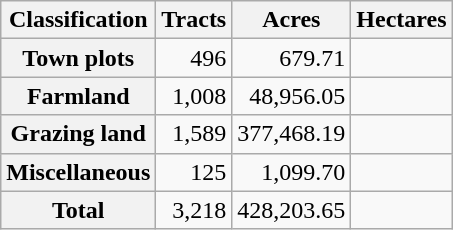<table class="wikitable sortable floatright" style="margin-right:2em;">
<tr>
<th scope="col">Classification</th>
<th scope="col">Tracts</th>
<th scope="col">Acres</th>
<th scope="col">Hectares</th>
</tr>
<tr>
<th scope="row">Town plots</th>
<td align=right>496</td>
<td align=right>679.71</td>
<td align=right></td>
</tr>
<tr>
<th scope="row">Farmland</th>
<td align=right>1,008</td>
<td align=right>48,956.05</td>
<td align=right></td>
</tr>
<tr>
<th scope="row">Grazing land</th>
<td align=right>1,589</td>
<td align=right>377,468.19</td>
<td align=right></td>
</tr>
<tr>
<th scope="row">Miscellaneous</th>
<td align=right>125</td>
<td align=right>1,099.70</td>
<td align=right></td>
</tr>
<tr>
<th scope="row">Total</th>
<td align=right>3,218</td>
<td align=right>428,203.65</td>
<td align=right></td>
</tr>
</table>
